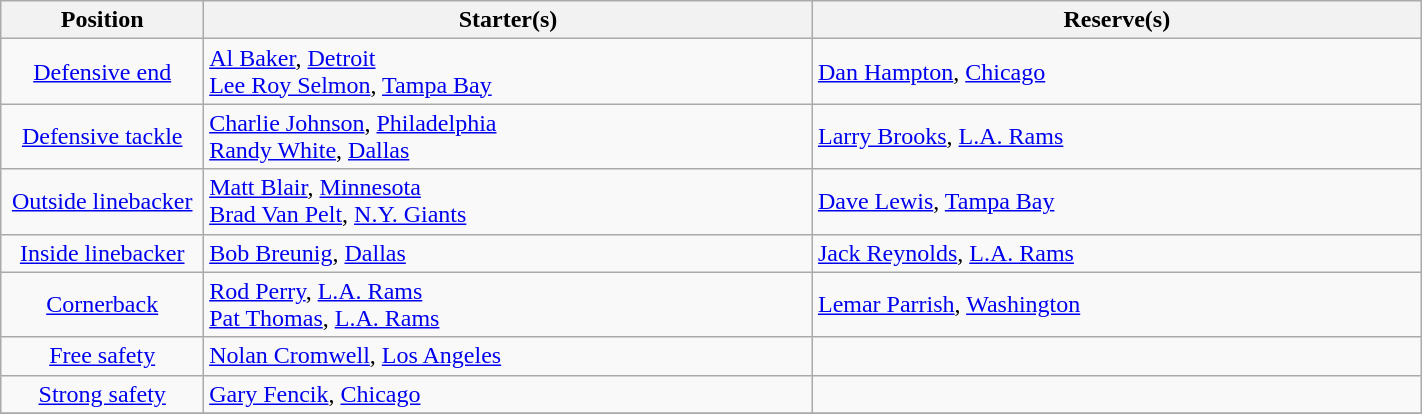<table class="wikitable" width=75%>
<tr>
<th width=10%>Position</th>
<th width=30%>Starter(s)</th>
<th width=30%>Reserve(s)</th>
</tr>
<tr>
<td align=center><a href='#'>Defensive end</a></td>
<td> <a href='#'>Al Baker</a>, <a href='#'>Detroit</a><br> <a href='#'>Lee Roy Selmon</a>, <a href='#'>Tampa Bay</a></td>
<td> <a href='#'>Dan Hampton</a>, <a href='#'>Chicago</a></td>
</tr>
<tr>
<td align=center><a href='#'>Defensive tackle</a></td>
<td> <a href='#'>Charlie Johnson</a>, <a href='#'>Philadelphia</a><br> <a href='#'>Randy White</a>, <a href='#'>Dallas</a></td>
<td> <a href='#'>Larry Brooks</a>, <a href='#'>L.A. Rams</a></td>
</tr>
<tr>
<td align=center><a href='#'>Outside linebacker</a></td>
<td> <a href='#'>Matt Blair</a>, <a href='#'>Minnesota</a><br> <a href='#'>Brad Van Pelt</a>, <a href='#'>N.Y. Giants</a></td>
<td> <a href='#'>Dave Lewis</a>, <a href='#'>Tampa Bay</a></td>
</tr>
<tr>
<td align=center><a href='#'>Inside linebacker</a></td>
<td> <a href='#'>Bob Breunig</a>, <a href='#'>Dallas</a></td>
<td> <a href='#'>Jack Reynolds</a>, <a href='#'>L.A. Rams</a></td>
</tr>
<tr>
<td align=center><a href='#'>Cornerback</a></td>
<td> <a href='#'>Rod Perry</a>, <a href='#'>L.A. Rams</a><br> <a href='#'>Pat Thomas</a>, <a href='#'>L.A. Rams</a></td>
<td> <a href='#'>Lemar Parrish</a>, <a href='#'>Washington</a></td>
</tr>
<tr>
<td align=center><a href='#'>Free safety</a></td>
<td> <a href='#'>Nolan Cromwell</a>, <a href='#'>Los Angeles</a></td>
<td></td>
</tr>
<tr>
<td align=center><a href='#'>Strong safety</a></td>
<td> <a href='#'>Gary Fencik</a>, <a href='#'>Chicago</a></td>
<td></td>
</tr>
<tr>
</tr>
</table>
